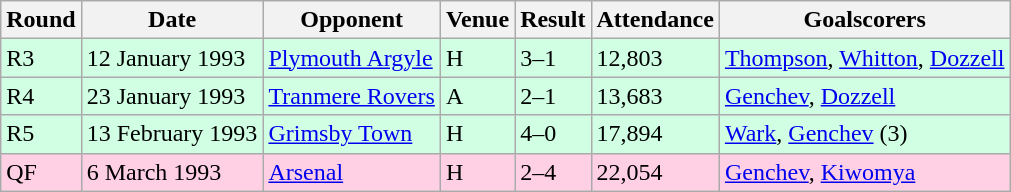<table class="wikitable">
<tr>
<th>Round</th>
<th>Date</th>
<th>Opponent</th>
<th>Venue</th>
<th>Result</th>
<th>Attendance</th>
<th>Goalscorers</th>
</tr>
<tr style="background-color: #d0ffe3;">
<td>R3</td>
<td>12 January 1993</td>
<td><a href='#'>Plymouth Argyle</a></td>
<td>H</td>
<td>3–1</td>
<td>12,803</td>
<td><a href='#'>Thompson</a>, <a href='#'>Whitton</a>, <a href='#'>Dozzell</a></td>
</tr>
<tr style="background-color: #d0ffe3;">
<td>R4</td>
<td>23 January 1993</td>
<td><a href='#'>Tranmere Rovers</a></td>
<td>A</td>
<td>2–1</td>
<td>13,683</td>
<td><a href='#'>Genchev</a>, <a href='#'>Dozzell</a></td>
</tr>
<tr style="background-color: #d0ffe3;">
<td>R5</td>
<td>13 February 1993</td>
<td><a href='#'>Grimsby Town</a></td>
<td>H</td>
<td>4–0</td>
<td>17,894</td>
<td><a href='#'>Wark</a>, <a href='#'>Genchev</a> (3)</td>
</tr>
<tr style="background-color: #ffd0e3;">
<td>QF</td>
<td>6 March 1993</td>
<td><a href='#'>Arsenal</a></td>
<td>H</td>
<td>2–4</td>
<td>22,054</td>
<td><a href='#'>Genchev</a>, <a href='#'>Kiwomya</a></td>
</tr>
</table>
